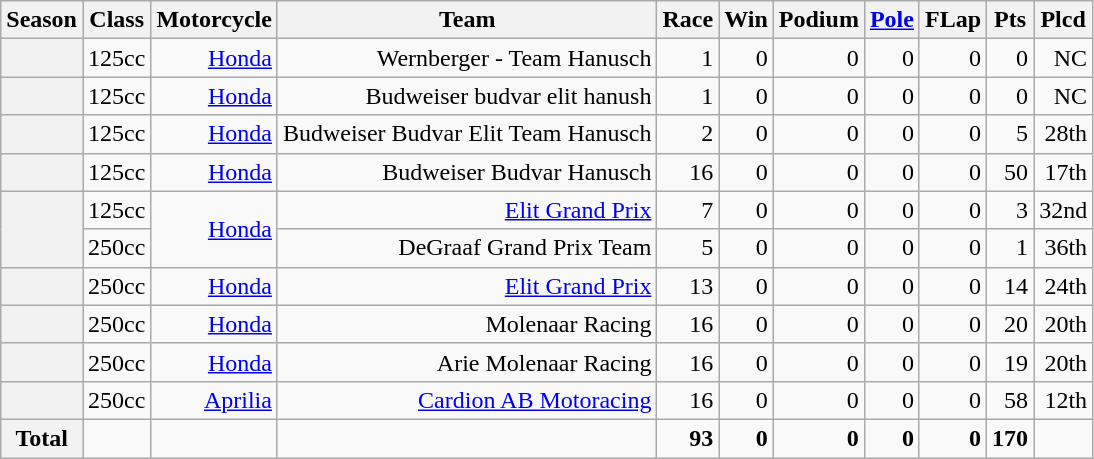<table class="wikitable">
<tr>
<th>Season</th>
<th>Class</th>
<th>Motorcycle</th>
<th>Team</th>
<th>Race</th>
<th>Win</th>
<th>Podium</th>
<th><a href='#'>Pole</a></th>
<th>FLap</th>
<th>Pts</th>
<th>Plcd</th>
</tr>
<tr align="right">
<th></th>
<td>125cc</td>
<td><a href='#'>Honda</a></td>
<td>Wernberger - Team Hanusch</td>
<td>1</td>
<td>0</td>
<td>0</td>
<td>0</td>
<td>0</td>
<td>0</td>
<td>NC</td>
</tr>
<tr align="right">
<th></th>
<td>125cc</td>
<td><a href='#'>Honda</a></td>
<td>Budweiser budvar elit hanush</td>
<td>1</td>
<td>0</td>
<td>0</td>
<td>0</td>
<td>0</td>
<td>0</td>
<td>NC</td>
</tr>
<tr align="right">
<th></th>
<td>125cc</td>
<td><a href='#'>Honda</a></td>
<td>Budweiser Budvar Elit Team Hanusch</td>
<td>2</td>
<td>0</td>
<td>0</td>
<td>0</td>
<td>0</td>
<td>5</td>
<td>28th</td>
</tr>
<tr align="right">
<th></th>
<td>125cc</td>
<td><a href='#'>Honda</a></td>
<td>Budweiser Budvar Hanusch</td>
<td>16</td>
<td>0</td>
<td>0</td>
<td>0</td>
<td>0</td>
<td>50</td>
<td>17th</td>
</tr>
<tr align="right">
<th rowspan=2></th>
<td>125cc</td>
<td rowspan=2><a href='#'>Honda</a></td>
<td><a href='#'>Elit Grand Prix</a></td>
<td>7</td>
<td>0</td>
<td>0</td>
<td>0</td>
<td>0</td>
<td>3</td>
<td>32nd</td>
</tr>
<tr align="right">
<td>250cc</td>
<td>DeGraaf Grand Prix Team</td>
<td>5</td>
<td>0</td>
<td>0</td>
<td>0</td>
<td>0</td>
<td>1</td>
<td>36th</td>
</tr>
<tr align="right">
<th></th>
<td>250cc</td>
<td><a href='#'>Honda</a></td>
<td><a href='#'>Elit Grand Prix</a></td>
<td>13</td>
<td>0</td>
<td>0</td>
<td>0</td>
<td>0</td>
<td>14</td>
<td>24th</td>
</tr>
<tr align="right">
<th></th>
<td>250cc</td>
<td><a href='#'>Honda</a></td>
<td>Molenaar Racing</td>
<td>16</td>
<td>0</td>
<td>0</td>
<td>0</td>
<td>0</td>
<td>20</td>
<td>20th</td>
</tr>
<tr align="right">
<th></th>
<td>250cc</td>
<td><a href='#'>Honda</a></td>
<td>Arie Molenaar Racing</td>
<td>16</td>
<td>0</td>
<td>0</td>
<td>0</td>
<td>0</td>
<td>19</td>
<td>20th</td>
</tr>
<tr align="right">
<th></th>
<td>250cc</td>
<td><a href='#'>Aprilia</a></td>
<td><a href='#'>Cardion AB Motoracing</a></td>
<td>16</td>
<td>0</td>
<td>0</td>
<td>0</td>
<td>0</td>
<td>58</td>
<td>12th</td>
</tr>
<tr align="right">
<th>Total</th>
<td></td>
<td></td>
<td></td>
<td><strong>93</strong></td>
<td><strong>0</strong></td>
<td><strong>0</strong></td>
<td><strong>0</strong></td>
<td><strong>0</strong></td>
<td><strong>170</strong></td>
<td></td>
</tr>
</table>
